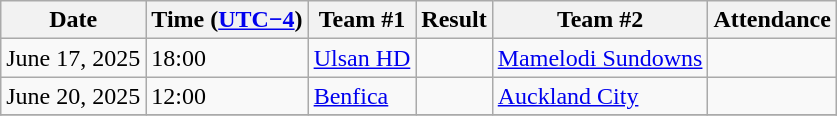<table class="wikitable">
<tr>
<th>Date</th>
<th>Time (<a href='#'>UTC−4</a>)</th>
<th>Team #1</th>
<th>Result</th>
<th>Team #2</th>
<th>Attendance</th>
</tr>
<tr>
<td>June 17, 2025</td>
<td>18:00</td>
<td><a href='#'>Ulsan HD</a> </td>
<td></td>
<td> <a href='#'>Mamelodi Sundowns</a></td>
<td></td>
</tr>
<tr>
<td>June 20, 2025</td>
<td>12:00</td>
<td><a href='#'>Benfica</a> </td>
<td></td>
<td> <a href='#'>Auckland City</a></td>
<td></td>
</tr>
<tr>
</tr>
</table>
